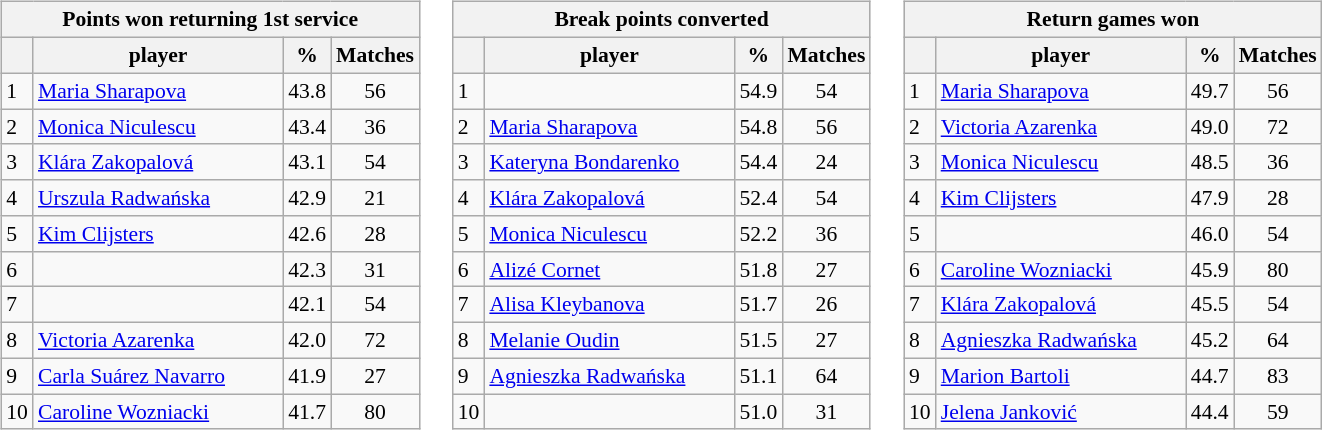<table>
<tr>
<td width=33%;vertical-align:top><br><table class="wikitable sortable" style=font-size:90%>
<tr>
<th colspan=4>Points won returning 1st service</th>
</tr>
<tr>
<th></th>
<th width=160>player</th>
<th>%</th>
<th>Matches</th>
</tr>
<tr>
<td>1</td>
<td> <a href='#'>Maria Sharapova</a></td>
<td>43.8</td>
<td align=center>56</td>
</tr>
<tr>
<td>2</td>
<td> <a href='#'>Monica Niculescu</a></td>
<td>43.4</td>
<td align=center>36</td>
</tr>
<tr>
<td>3</td>
<td> <a href='#'>Klára Zakopalová</a></td>
<td>43.1</td>
<td align=center>54</td>
</tr>
<tr>
<td>4</td>
<td> <a href='#'>Urszula Radwańska</a></td>
<td>42.9</td>
<td align=center>21</td>
</tr>
<tr>
<td>5</td>
<td> <a href='#'>Kim Clijsters</a></td>
<td>42.6</td>
<td align=center>28</td>
</tr>
<tr>
<td>6</td>
<td></td>
<td>42.3</td>
<td align=center>31</td>
</tr>
<tr>
<td>7</td>
<td></td>
<td>42.1</td>
<td align=center>54</td>
</tr>
<tr>
<td>8</td>
<td> <a href='#'>Victoria Azarenka</a></td>
<td>42.0</td>
<td align=center>72</td>
</tr>
<tr>
<td>9</td>
<td> <a href='#'>Carla Suárez Navarro</a></td>
<td>41.9</td>
<td align=center>27</td>
</tr>
<tr>
<td>10</td>
<td> <a href='#'>Caroline Wozniacki</a></td>
<td>41.7</td>
<td align=center>80</td>
</tr>
</table>
</td>
<td width=33%;vertical-align:top><br><table class="wikitable sortable" style=font-size:90%>
<tr>
<th colspan=4>Break points converted</th>
</tr>
<tr>
<th></th>
<th width=160>player</th>
<th>%</th>
<th>Matches</th>
</tr>
<tr>
<td>1</td>
<td></td>
<td>54.9</td>
<td align=center>54</td>
</tr>
<tr>
<td>2</td>
<td> <a href='#'>Maria Sharapova</a></td>
<td>54.8</td>
<td align=center>56</td>
</tr>
<tr>
<td>3</td>
<td> <a href='#'>Kateryna Bondarenko</a></td>
<td>54.4</td>
<td align=center>24</td>
</tr>
<tr>
<td>4</td>
<td> <a href='#'>Klára Zakopalová</a></td>
<td>52.4</td>
<td align=center>54</td>
</tr>
<tr>
<td>5</td>
<td> <a href='#'>Monica Niculescu</a></td>
<td>52.2</td>
<td align=center>36</td>
</tr>
<tr>
<td>6</td>
<td> <a href='#'>Alizé Cornet</a></td>
<td>51.8</td>
<td align=center>27</td>
</tr>
<tr>
<td>7</td>
<td> <a href='#'>Alisa Kleybanova</a></td>
<td>51.7</td>
<td align=center>26</td>
</tr>
<tr>
<td>8</td>
<td> <a href='#'>Melanie Oudin</a></td>
<td>51.5</td>
<td align=center>27</td>
</tr>
<tr>
<td>9</td>
<td> <a href='#'>Agnieszka Radwańska</a></td>
<td>51.1</td>
<td align=center>64</td>
</tr>
<tr>
<td>10</td>
<td></td>
<td>51.0</td>
<td align=center>31</td>
</tr>
</table>
</td>
<td width=33%;vertical-align:top><br><table class="wikitable sortable" style=font-size:90%>
<tr>
<th colspan=4>Return games won</th>
</tr>
<tr>
<th></th>
<th width=160>player</th>
<th>%</th>
<th>Matches</th>
</tr>
<tr>
<td>1</td>
<td> <a href='#'>Maria Sharapova</a></td>
<td>49.7</td>
<td align=center>56</td>
</tr>
<tr>
<td>2</td>
<td> <a href='#'>Victoria Azarenka</a></td>
<td>49.0</td>
<td align=center>72</td>
</tr>
<tr>
<td>3</td>
<td> <a href='#'>Monica Niculescu</a></td>
<td>48.5</td>
<td align=center>36</td>
</tr>
<tr>
<td>4</td>
<td> <a href='#'>Kim Clijsters</a></td>
<td>47.9</td>
<td align=center>28</td>
</tr>
<tr>
<td>5</td>
<td></td>
<td>46.0</td>
<td align=center>54</td>
</tr>
<tr>
<td>6</td>
<td> <a href='#'>Caroline Wozniacki</a></td>
<td>45.9</td>
<td align=center>80</td>
</tr>
<tr>
<td>7</td>
<td> <a href='#'>Klára Zakopalová</a></td>
<td>45.5</td>
<td align=center>54</td>
</tr>
<tr>
<td>8</td>
<td> <a href='#'>Agnieszka Radwańska</a></td>
<td>45.2</td>
<td align=center>64</td>
</tr>
<tr>
<td>9</td>
<td> <a href='#'>Marion Bartoli</a></td>
<td>44.7</td>
<td align=center>83</td>
</tr>
<tr>
<td>10</td>
<td> <a href='#'>Jelena Janković</a></td>
<td>44.4</td>
<td align=center>59</td>
</tr>
</table>
</td>
</tr>
</table>
